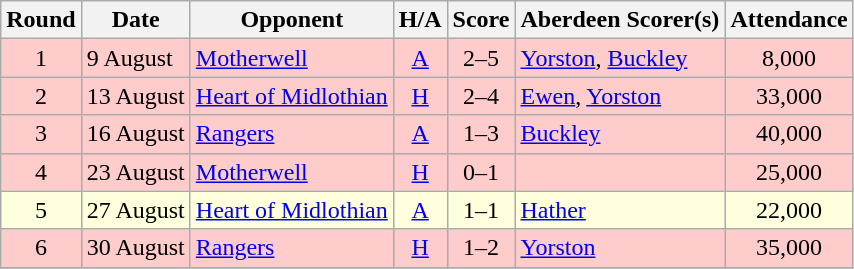<table class="wikitable" style="text-align:center">
<tr>
<th>Round</th>
<th>Date</th>
<th>Opponent</th>
<th>H/A</th>
<th>Score</th>
<th>Aberdeen Scorer(s)</th>
<th>Attendance</th>
</tr>
<tr bgcolor=#FFCCCC>
<td>1</td>
<td align=left>9 August</td>
<td align=left><a href='#'>Motherwell</a></td>
<td><a href='#'>A</a></td>
<td>2–5</td>
<td align=left><a href='#'>Yorston</a>, <a href='#'>Buckley</a></td>
<td>8,000</td>
</tr>
<tr bgcolor=#FFCCCC>
<td>2</td>
<td align=left>13 August</td>
<td align=left><a href='#'>Heart of Midlothian</a></td>
<td><a href='#'>H</a></td>
<td>2–4</td>
<td align=left><a href='#'>Ewen</a>, <a href='#'>Yorston</a></td>
<td>33,000</td>
</tr>
<tr bgcolor=#FFCCCC>
<td>3</td>
<td align=left>16 August</td>
<td align=left><a href='#'>Rangers</a></td>
<td><a href='#'>A</a></td>
<td>1–3</td>
<td align=left><a href='#'>Buckley</a></td>
<td>40,000</td>
</tr>
<tr bgcolor=#FFCCCC>
<td>4</td>
<td align=left>23 August</td>
<td align=left><a href='#'>Motherwell</a></td>
<td><a href='#'>H</a></td>
<td>0–1</td>
<td align=left></td>
<td>25,000</td>
</tr>
<tr bgcolor=#FFFFDD>
<td>5</td>
<td align=left>27 August</td>
<td align=left><a href='#'>Heart of Midlothian</a></td>
<td><a href='#'>A</a></td>
<td>1–1</td>
<td align=left><a href='#'>Hather</a></td>
<td>22,000</td>
</tr>
<tr bgcolor=#FFCCCC>
<td>6</td>
<td align=left>30 August</td>
<td align=left><a href='#'>Rangers</a></td>
<td><a href='#'>H</a></td>
<td>1–2</td>
<td align=left><a href='#'>Yorston</a></td>
<td>35,000</td>
</tr>
<tr>
</tr>
</table>
